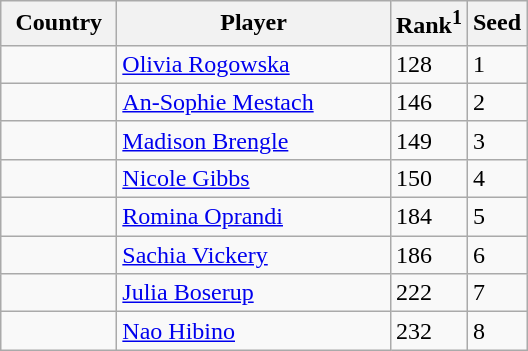<table class="sortable wikitable">
<tr>
<th width="70">Country</th>
<th width="175">Player</th>
<th>Rank<sup>1</sup></th>
<th>Seed</th>
</tr>
<tr>
<td></td>
<td><a href='#'>Olivia Rogowska</a></td>
<td>128</td>
<td>1</td>
</tr>
<tr>
<td></td>
<td><a href='#'>An-Sophie Mestach</a></td>
<td>146</td>
<td>2</td>
</tr>
<tr>
<td></td>
<td><a href='#'>Madison Brengle</a></td>
<td>149</td>
<td>3</td>
</tr>
<tr>
<td></td>
<td><a href='#'>Nicole Gibbs</a></td>
<td>150</td>
<td>4</td>
</tr>
<tr>
<td></td>
<td><a href='#'>Romina Oprandi</a></td>
<td>184</td>
<td>5</td>
</tr>
<tr>
<td></td>
<td><a href='#'>Sachia Vickery</a></td>
<td>186</td>
<td>6</td>
</tr>
<tr>
<td></td>
<td><a href='#'>Julia Boserup</a></td>
<td>222</td>
<td>7</td>
</tr>
<tr>
<td></td>
<td><a href='#'>Nao Hibino</a></td>
<td>232</td>
<td>8</td>
</tr>
</table>
